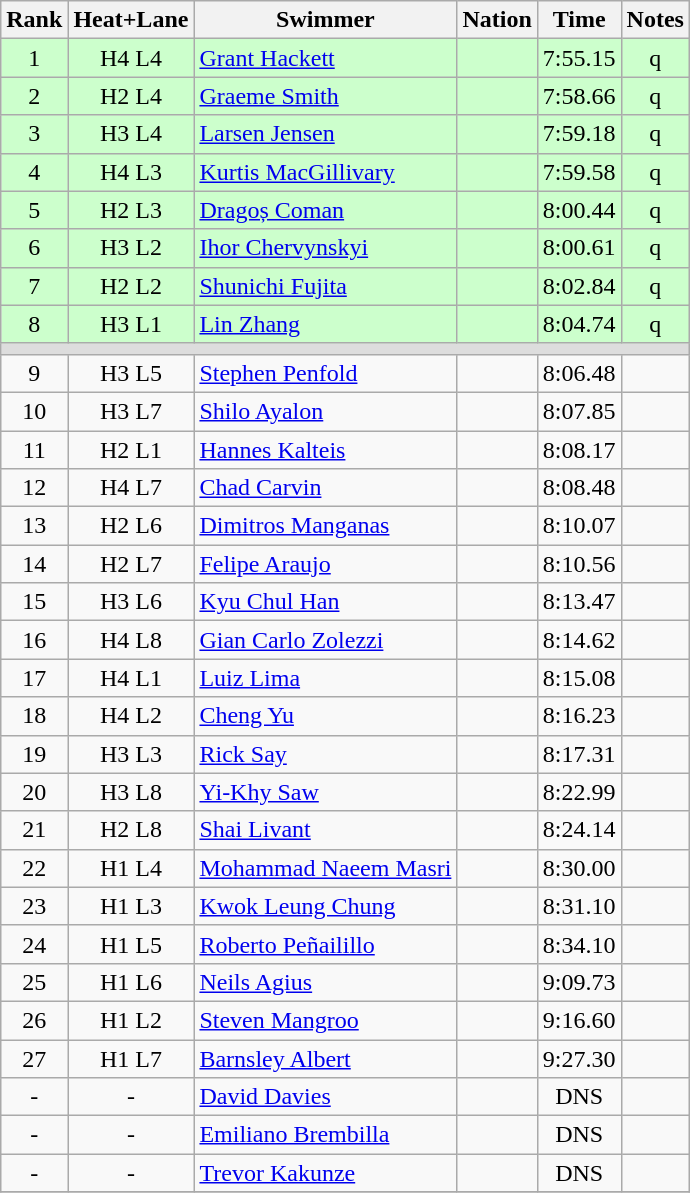<table class="wikitable sortable" style="text-align:center">
<tr>
<th>Rank</th>
<th>Heat+Lane</th>
<th>Swimmer</th>
<th>Nation</th>
<th>Time</th>
<th>Notes</th>
</tr>
<tr bgcolor=ccffcc>
<td>1</td>
<td>H4 L4</td>
<td align=left><a href='#'>Grant Hackett</a></td>
<td align=left></td>
<td>7:55.15</td>
<td>q</td>
</tr>
<tr bgcolor=ccffcc>
<td>2</td>
<td>H2 L4</td>
<td align=left><a href='#'>Graeme Smith</a></td>
<td align=left></td>
<td>7:58.66</td>
<td>q</td>
</tr>
<tr bgcolor=ccffcc>
<td>3</td>
<td>H3 L4</td>
<td align=left><a href='#'>Larsen Jensen</a></td>
<td align=left></td>
<td>7:59.18</td>
<td>q</td>
</tr>
<tr bgcolor=ccffcc>
<td>4</td>
<td>H4 L3</td>
<td align=left><a href='#'>Kurtis MacGillivary</a></td>
<td align=left></td>
<td>7:59.58</td>
<td>q</td>
</tr>
<tr bgcolor=ccffcc>
<td>5</td>
<td>H2 L3</td>
<td align=left><a href='#'>Dragoș Coman</a></td>
<td align=left></td>
<td>8:00.44</td>
<td>q</td>
</tr>
<tr bgcolor=ccffcc>
<td>6</td>
<td>H3 L2</td>
<td align=left><a href='#'>Ihor Chervynskyi</a></td>
<td align=left></td>
<td>8:00.61</td>
<td>q</td>
</tr>
<tr bgcolor=ccffcc>
<td>7</td>
<td>H2 L2</td>
<td align=left><a href='#'>Shunichi Fujita</a></td>
<td align=left></td>
<td>8:02.84</td>
<td>q</td>
</tr>
<tr bgcolor=ccffcc>
<td>8</td>
<td>H3 L1</td>
<td align=left><a href='#'>Lin Zhang</a></td>
<td align=left></td>
<td>8:04.74</td>
<td>q</td>
</tr>
<tr bgcolor=#DDDDDD>
<td colspan=7></td>
</tr>
<tr>
<td>9</td>
<td>H3 L5</td>
<td align=left><a href='#'>Stephen Penfold</a></td>
<td align=left></td>
<td>8:06.48</td>
<td></td>
</tr>
<tr>
<td>10</td>
<td>H3 L7</td>
<td align=left><a href='#'>Shilo Ayalon</a></td>
<td align=left></td>
<td>8:07.85</td>
<td></td>
</tr>
<tr>
<td>11</td>
<td>H2 L1</td>
<td align=left><a href='#'>Hannes Kalteis</a></td>
<td align=left></td>
<td>8:08.17</td>
<td></td>
</tr>
<tr>
<td>12</td>
<td>H4 L7</td>
<td align=left><a href='#'>Chad Carvin</a></td>
<td align=left></td>
<td>8:08.48</td>
<td></td>
</tr>
<tr>
<td>13</td>
<td>H2 L6</td>
<td align=left><a href='#'>Dimitros Manganas</a></td>
<td align=left></td>
<td>8:10.07</td>
<td></td>
</tr>
<tr>
<td>14</td>
<td>H2 L7</td>
<td align=left><a href='#'>Felipe Araujo</a></td>
<td align=left></td>
<td>8:10.56</td>
<td></td>
</tr>
<tr>
<td>15</td>
<td>H3 L6</td>
<td align=left><a href='#'>Kyu Chul Han</a></td>
<td align=left></td>
<td>8:13.47</td>
<td></td>
</tr>
<tr>
<td>16</td>
<td>H4 L8</td>
<td align=left><a href='#'>Gian Carlo Zolezzi</a></td>
<td align=left></td>
<td>8:14.62</td>
<td></td>
</tr>
<tr>
<td>17</td>
<td>H4 L1</td>
<td align=left><a href='#'>Luiz Lima</a></td>
<td align=left></td>
<td>8:15.08</td>
<td></td>
</tr>
<tr>
<td>18</td>
<td>H4 L2</td>
<td align=left><a href='#'>Cheng Yu</a></td>
<td align=left></td>
<td>8:16.23</td>
<td></td>
</tr>
<tr>
<td>19</td>
<td>H3 L3</td>
<td align=left><a href='#'>Rick Say</a></td>
<td align=left></td>
<td>8:17.31</td>
<td></td>
</tr>
<tr>
<td>20</td>
<td>H3 L8</td>
<td align=left><a href='#'>Yi-Khy Saw</a></td>
<td align=left></td>
<td>8:22.99</td>
<td></td>
</tr>
<tr>
<td>21</td>
<td>H2 L8</td>
<td align=left><a href='#'>Shai Livant</a></td>
<td align=left></td>
<td>8:24.14</td>
<td></td>
</tr>
<tr>
<td>22</td>
<td>H1 L4</td>
<td align=left><a href='#'>Mohammad Naeem Masri</a></td>
<td align=left></td>
<td>8:30.00</td>
<td></td>
</tr>
<tr>
<td>23</td>
<td>H1 L3</td>
<td align=left><a href='#'>Kwok Leung Chung</a></td>
<td align=left></td>
<td>8:31.10</td>
<td></td>
</tr>
<tr>
<td>24</td>
<td>H1 L5</td>
<td align=left><a href='#'>Roberto Peñailillo</a></td>
<td align=left></td>
<td>8:34.10</td>
<td></td>
</tr>
<tr>
<td>25</td>
<td>H1 L6</td>
<td align=left><a href='#'>Neils Agius</a></td>
<td align=left></td>
<td>9:09.73</td>
<td></td>
</tr>
<tr>
<td>26</td>
<td>H1 L2</td>
<td align=left><a href='#'>Steven Mangroo</a></td>
<td align=left></td>
<td>9:16.60</td>
<td></td>
</tr>
<tr>
<td>27</td>
<td>H1 L7</td>
<td align=left><a href='#'>Barnsley Albert</a></td>
<td align=left></td>
<td>9:27.30</td>
<td></td>
</tr>
<tr>
<td>-</td>
<td>-</td>
<td align=left><a href='#'>David Davies</a></td>
<td align=left></td>
<td>DNS</td>
<td></td>
</tr>
<tr>
<td>-</td>
<td>-</td>
<td align=left><a href='#'>Emiliano Brembilla</a></td>
<td align=left></td>
<td>DNS</td>
<td></td>
</tr>
<tr>
<td>-</td>
<td>-</td>
<td align=left><a href='#'>Trevor Kakunze</a></td>
<td align=left></td>
<td>DNS</td>
<td></td>
</tr>
<tr>
</tr>
</table>
